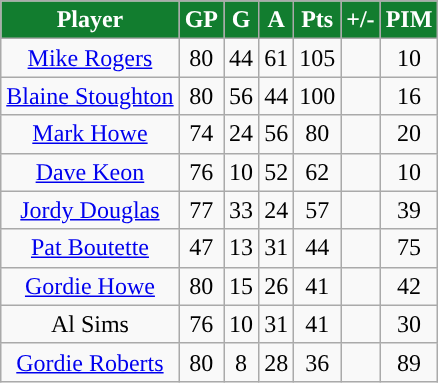<table class="wikitable sortable">
<tr align=center>
<th style="color:white; background:#127d2f; ">Player</th>
<th style="color:white; background:#127d2f; ">GP</th>
<th style="color:white; background:#127d2f; ">G</th>
<th style="color:white; background:#127d2f; ">A</th>
<th style="color:white; background:#127d2f; ">Pts</th>
<th style="color:white; background:#127d2f; ">+/-</th>
<th style="color:white; background:#127d2f; ">PIM</th>
</tr>
<tr align=center>
<td><a href='#'>Mike Rogers</a></td>
<td>80</td>
<td>44</td>
<td>61</td>
<td>105</td>
<td></td>
<td>10</td>
</tr>
<tr align=center>
<td><a href='#'>Blaine Stoughton</a></td>
<td>80</td>
<td>56</td>
<td>44</td>
<td>100</td>
<td></td>
<td>16</td>
</tr>
<tr align=center>
<td><a href='#'>Mark Howe</a></td>
<td>74</td>
<td>24</td>
<td>56</td>
<td>80</td>
<td></td>
<td>20</td>
</tr>
<tr align=center>
<td><a href='#'>Dave Keon</a></td>
<td>76</td>
<td>10</td>
<td>52</td>
<td>62</td>
<td></td>
<td>10</td>
</tr>
<tr align=center>
<td><a href='#'>Jordy Douglas</a></td>
<td>77</td>
<td>33</td>
<td>24</td>
<td>57</td>
<td></td>
<td>39</td>
</tr>
<tr align=center>
<td><a href='#'>Pat Boutette</a></td>
<td>47</td>
<td>13</td>
<td>31</td>
<td>44</td>
<td></td>
<td>75</td>
</tr>
<tr align=center>
<td><a href='#'>Gordie Howe</a></td>
<td>80</td>
<td>15</td>
<td>26</td>
<td>41</td>
<td></td>
<td>42</td>
</tr>
<tr align=center>
<td>Al Sims</td>
<td>76</td>
<td>10</td>
<td>31</td>
<td>41</td>
<td></td>
<td>30</td>
</tr>
<tr align=center>
<td><a href='#'>Gordie Roberts</a></td>
<td>80</td>
<td>8</td>
<td>28</td>
<td>36</td>
<td></td>
<td>89</td>
</tr>
</table>
